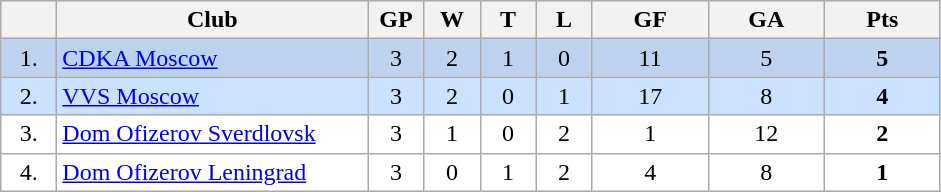<table class="wikitable">
<tr>
<th width="30"></th>
<th width="200">Club</th>
<th width="30">GP</th>
<th width="30">W</th>
<th width="30">T</th>
<th width="30">L</th>
<th width="70">GF</th>
<th width="70">GA</th>
<th width="70">Pts</th>
</tr>
<tr bgcolor="#BCD2EE" align="center">
<td>1.</td>
<td align="left"><a href='#'>CDKA Moscow</a></td>
<td>3</td>
<td>2</td>
<td>1</td>
<td>0</td>
<td>11</td>
<td>5</td>
<td><strong>5</strong></td>
</tr>
<tr bgcolor="#CAE1FF" align="center">
<td>2.</td>
<td align="left"><a href='#'>VVS Moscow</a></td>
<td>3</td>
<td>2</td>
<td>0</td>
<td>1</td>
<td>17</td>
<td>8</td>
<td><strong>4</strong></td>
</tr>
<tr bgcolor="#FFFFFF" align="center">
<td>3.</td>
<td align="left"><a href='#'>Dom Ofizerov Sverdlovsk</a></td>
<td>3</td>
<td>1</td>
<td>0</td>
<td>2</td>
<td>1</td>
<td>12</td>
<td><strong>2</strong></td>
</tr>
<tr bgcolor="#FFFFFF" align="center">
<td>4.</td>
<td align="left"><a href='#'>Dom Ofizerov Leningrad</a></td>
<td>3</td>
<td>0</td>
<td>1</td>
<td>2</td>
<td>4</td>
<td>8</td>
<td><strong>1</strong></td>
</tr>
</table>
